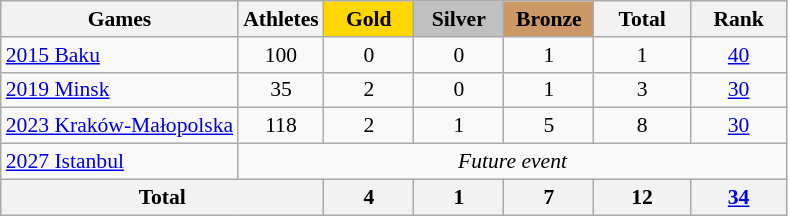<table class="wikitable" style="text-align:center; font-size:90%;">
<tr>
<th>Games</th>
<th>Athletes</th>
<td style="background:gold; width:3.7em; font-weight:bold;">Gold</td>
<td style="background:silver; width:3.7em; font-weight:bold;">Silver</td>
<td style="background:#cc9966; width:3.7em; font-weight:bold;">Bronze</td>
<th style="width:4em; font-weight:bold;">Total</th>
<th style="width:4em; font-weight:bold;">Rank</th>
</tr>
<tr>
<td align=left> <a href='#'>2015 Baku</a></td>
<td>100</td>
<td>0</td>
<td>0</td>
<td>1</td>
<td>1</td>
<td><a href='#'>40</a></td>
</tr>
<tr>
<td align=left> <a href='#'>2019 Minsk</a></td>
<td>35</td>
<td>2</td>
<td>0</td>
<td>1</td>
<td>3</td>
<td><a href='#'>30</a></td>
</tr>
<tr>
<td align=left> <a href='#'>2023 Kraków-Małopolska</a></td>
<td>118</td>
<td>2</td>
<td>1</td>
<td>5</td>
<td>8</td>
<td><a href='#'>30</a></td>
</tr>
<tr>
<td align=left> <a href='#'>2027 Istanbul</a></td>
<td colspan=6><em>Future event</em></td>
</tr>
<tr>
<th colspan=2>Total</th>
<th>4</th>
<th>1</th>
<th>7</th>
<th>12</th>
<th><a href='#'>34</a></th>
</tr>
</table>
